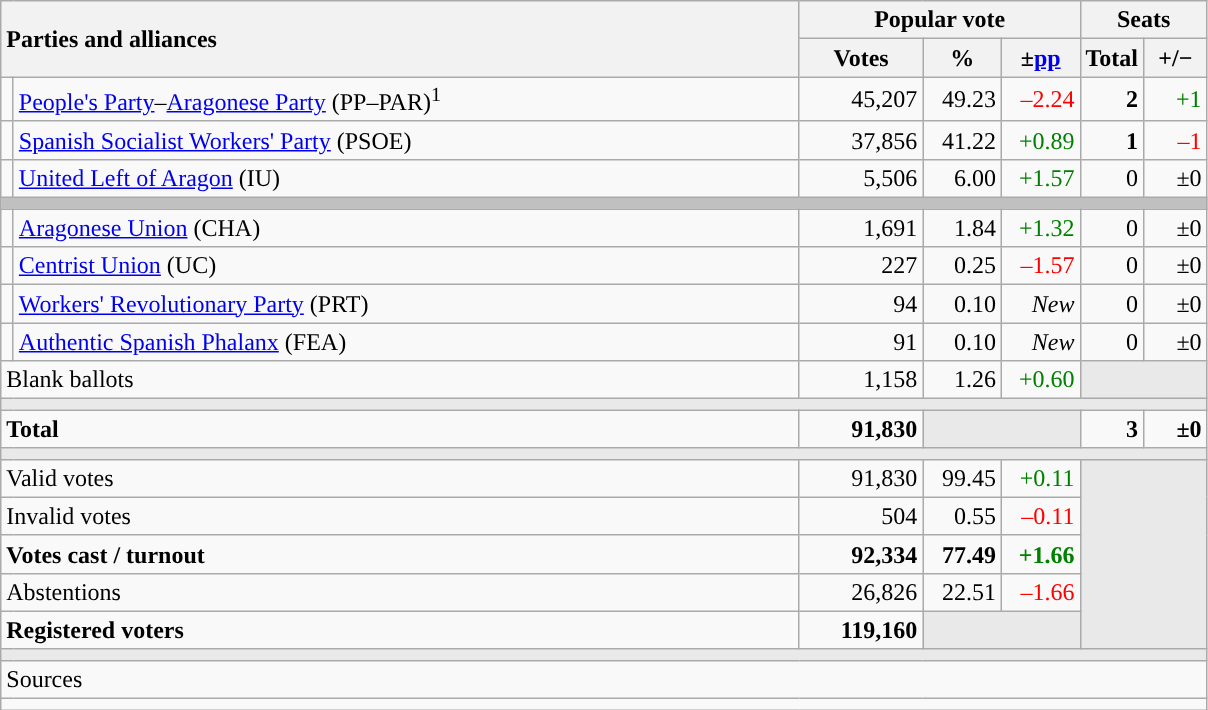<table class="wikitable" style="text-align:right;">
<tr>
<th style="text-align:left;" rowspan="2" colspan="2" width="525">Parties and alliances</th>
<th colspan="3">Popular vote</th>
<th colspan="2">Seats</th>
</tr>
<tr>
<th width="75">Votes</th>
<th width="45">%</th>
<th width="45">±<a href='#'>pp</a></th>
<th width="35">Total</th>
<th width="35">+/−</th>
</tr>
<tr>
<td width="1" style="color:inherit;background:"></td>
<td align="left"><a href='#'>People's Party</a>–<a href='#'>Aragonese Party</a> (PP–PAR)<sup>1</sup></td>
<td>45,207</td>
<td>49.23</td>
<td style="color:red;">–2.24</td>
<td><strong>2</strong></td>
<td style="color:green;">+1</td>
</tr>
<tr>
<td style="color:inherit;background:"></td>
<td align="left"><a href='#'>Spanish Socialist Workers' Party</a> (PSOE)</td>
<td>37,856</td>
<td>41.22</td>
<td style="color:green;">+0.89</td>
<td><strong>1</strong></td>
<td style="color:red;">–1</td>
</tr>
<tr>
<td style="color:inherit;background:"></td>
<td align="left"><a href='#'>United Left of Aragon</a> (IU)</td>
<td>5,506</td>
<td>6.00</td>
<td style="color:green;">+1.57</td>
<td>0</td>
<td>±0</td>
</tr>
<tr>
<td colspan="7" bgcolor="#C0C0C0"></td>
</tr>
<tr>
<td style="color:inherit;background:"></td>
<td align="left"><a href='#'>Aragonese Union</a> (CHA)</td>
<td>1,691</td>
<td>1.84</td>
<td style="color:green;">+1.32</td>
<td>0</td>
<td>±0</td>
</tr>
<tr>
<td style="color:inherit;background:"></td>
<td align="left"><a href='#'>Centrist Union</a> (UC)</td>
<td>227</td>
<td>0.25</td>
<td style="color:red;">–1.57</td>
<td>0</td>
<td>±0</td>
</tr>
<tr>
<td style="color:inherit;background:"></td>
<td align="left"><a href='#'>Workers' Revolutionary Party</a> (PRT)</td>
<td>94</td>
<td>0.10</td>
<td><em>New</em></td>
<td>0</td>
<td>±0</td>
</tr>
<tr>
<td style="color:inherit;background:"></td>
<td align="left"><a href='#'>Authentic Spanish Phalanx</a> (FEA)</td>
<td>91</td>
<td>0.10</td>
<td><em>New</em></td>
<td>0</td>
<td>±0</td>
</tr>
<tr>
<td align="left" colspan="2">Blank ballots</td>
<td>1,158</td>
<td>1.26</td>
<td style="color:green;">+0.60</td>
<td bgcolor="#E9E9E9" colspan="2"></td>
</tr>
<tr>
<td colspan="7" bgcolor="#E9E9E9"></td>
</tr>
<tr style="font-weight:bold;">
<td align="left" colspan="2">Total</td>
<td>91,830</td>
<td bgcolor="#E9E9E9" colspan="2"></td>
<td>3</td>
<td>±0</td>
</tr>
<tr>
<td colspan="7" bgcolor="#E9E9E9"></td>
</tr>
<tr>
<td align="left" colspan="2">Valid votes</td>
<td>91,830</td>
<td>99.45</td>
<td style="color:green;">+0.11</td>
<td bgcolor="#E9E9E9" colspan="2" rowspan="5"></td>
</tr>
<tr>
<td align="left" colspan="2">Invalid votes</td>
<td>504</td>
<td>0.55</td>
<td style="color:red;">–0.11</td>
</tr>
<tr style="font-weight:bold;">
<td align="left" colspan="2">Votes cast / turnout</td>
<td>92,334</td>
<td>77.49</td>
<td style="color:green;">+1.66</td>
</tr>
<tr>
<td align="left" colspan="2">Abstentions</td>
<td>26,826</td>
<td>22.51</td>
<td style="color:red;">–1.66</td>
</tr>
<tr style="font-weight:bold;">
<td align="left" colspan="2">Registered voters</td>
<td>119,160</td>
<td bgcolor="#E9E9E9" colspan="2"></td>
</tr>
<tr>
<td colspan="7" bgcolor="#E9E9E9"></td>
</tr>
<tr>
<td align="left" colspan="7">Sources</td>
</tr>
<tr>
<td colspan="7" style="text-align:left; max-width:790px;"></td>
</tr>
</table>
